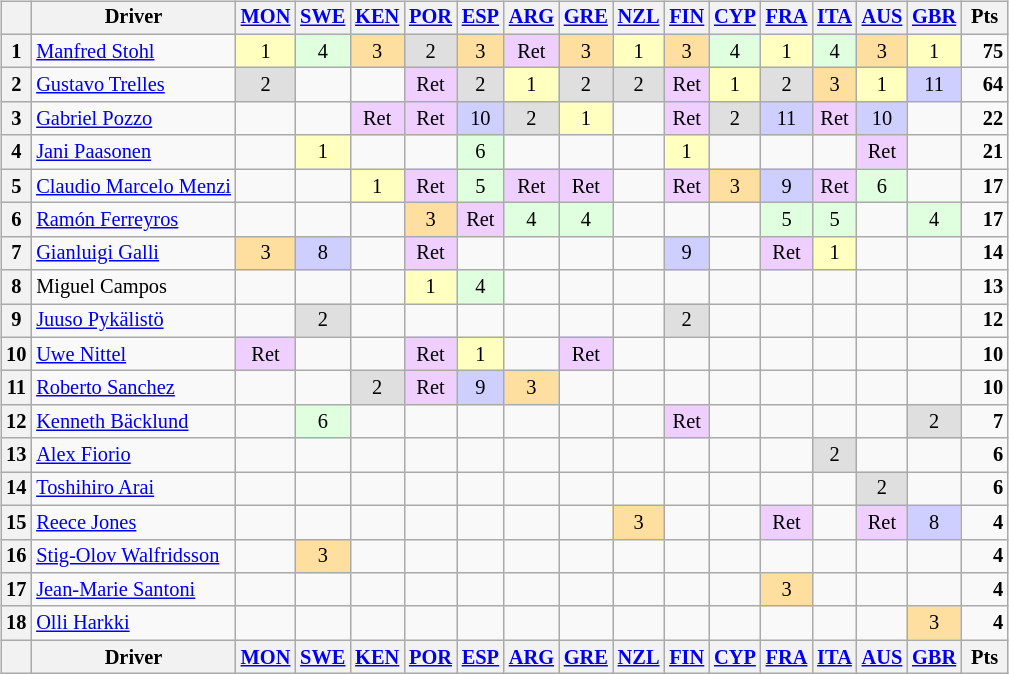<table>
<tr>
<td><br><table class="wikitable" style="font-size: 85%; text-align: center;">
<tr valign="top">
<th valign="middle"></th>
<th valign="middle">Driver</th>
<th><a href='#'>MON</a><br></th>
<th><a href='#'>SWE</a><br></th>
<th><a href='#'>KEN</a><br></th>
<th><a href='#'>POR</a><br></th>
<th><a href='#'>ESP</a><br></th>
<th><a href='#'>ARG</a><br></th>
<th><a href='#'>GRE</a><br></th>
<th><a href='#'>NZL</a><br></th>
<th><a href='#'>FIN</a><br></th>
<th><a href='#'>CYP</a><br></th>
<th><a href='#'>FRA</a><br></th>
<th><a href='#'>ITA</a><br></th>
<th><a href='#'>AUS</a><br></th>
<th><a href='#'>GBR</a><br></th>
<th valign="middle"> Pts </th>
</tr>
<tr>
<th>1</th>
<td align=left> <a href='#'>Manfred Stohl</a></td>
<td style="background:#ffffbf;">1</td>
<td style="background:#dfffdf;">4</td>
<td style="background:#ffdf9f;">3</td>
<td style="background:#dfdfdf;">2</td>
<td style="background:#ffdf9f;">3</td>
<td style="background:#efcfff;">Ret</td>
<td style="background:#ffdf9f;">3</td>
<td style="background:#ffffbf;">1</td>
<td style="background:#ffdf9f;">3</td>
<td style="background:#dfffdf;">4</td>
<td style="background:#ffffbf;">1</td>
<td style="background:#dfffdf;">4</td>
<td style="background:#ffdf9f;">3</td>
<td style="background:#ffffbf;">1</td>
<td align="right"><strong>75</strong></td>
</tr>
<tr>
<th>2</th>
<td align=left> <a href='#'>Gustavo Trelles</a></td>
<td style="background:#dfdfdf;">2</td>
<td></td>
<td></td>
<td style="background:#efcfff;">Ret</td>
<td style="background:#dfdfdf;">2</td>
<td style="background:#ffffbf;">1</td>
<td style="background:#dfdfdf;">2</td>
<td style="background:#dfdfdf;">2</td>
<td style="background:#efcfff;">Ret</td>
<td style="background:#ffffbf;">1</td>
<td style="background:#dfdfdf;">2</td>
<td style="background:#ffdf9f;">3</td>
<td style="background:#ffffbf;">1</td>
<td style="background:#cfcfff;">11</td>
<td align="right"><strong>64</strong></td>
</tr>
<tr>
<th>3</th>
<td align=left> <a href='#'>Gabriel Pozzo</a></td>
<td></td>
<td></td>
<td style="background:#efcfff;">Ret</td>
<td style="background:#efcfff;">Ret</td>
<td style="background:#cfcfff;">10</td>
<td style="background:#dfdfdf;">2</td>
<td style="background:#ffffbf;">1</td>
<td></td>
<td style="background:#efcfff;">Ret</td>
<td style="background:#dfdfdf;">2</td>
<td style="background:#cfcfff;">11</td>
<td style="background:#efcfff;">Ret</td>
<td style="background:#cfcfff;">10</td>
<td></td>
<td align="right"><strong>22</strong></td>
</tr>
<tr>
<th>4</th>
<td align=left> <a href='#'>Jani Paasonen</a></td>
<td></td>
<td style="background:#ffffbf;">1</td>
<td></td>
<td></td>
<td style="background:#dfffdf;">6</td>
<td></td>
<td></td>
<td></td>
<td style="background:#ffffbf;">1</td>
<td></td>
<td></td>
<td></td>
<td style="background:#efcfff;">Ret</td>
<td></td>
<td align="right"><strong>21</strong></td>
</tr>
<tr>
<th>5</th>
<td align=left> <a href='#'>Claudio Marcelo Menzi</a></td>
<td></td>
<td></td>
<td style="background:#ffffbf;">1</td>
<td style="background:#efcfff;">Ret</td>
<td style="background:#dfffdf;">5</td>
<td style="background:#efcfff;">Ret</td>
<td style="background:#efcfff;">Ret</td>
<td></td>
<td style="background:#efcfff;">Ret</td>
<td style="background:#ffdf9f;">3</td>
<td style="background:#cfcfff;">9</td>
<td style="background:#efcfff;">Ret</td>
<td style="background:#dfffdf;">6</td>
<td></td>
<td align="right"><strong>17</strong></td>
</tr>
<tr>
<th>6</th>
<td align=left> <a href='#'>Ramón Ferreyros</a></td>
<td></td>
<td></td>
<td></td>
<td style="background:#ffdf9f;">3</td>
<td style="background:#efcfff;">Ret</td>
<td style="background:#dfffdf;">4</td>
<td style="background:#dfffdf;">4</td>
<td></td>
<td></td>
<td></td>
<td style="background:#dfffdf;">5</td>
<td style="background:#dfffdf;">5</td>
<td></td>
<td style="background:#dfffdf;">4</td>
<td align="right"><strong>17</strong></td>
</tr>
<tr>
<th>7</th>
<td align=left> <a href='#'>Gianluigi Galli</a></td>
<td style="background:#ffdf9f;">3</td>
<td style="background:#cfcfff;">8</td>
<td></td>
<td style="background:#efcfff;">Ret</td>
<td></td>
<td></td>
<td></td>
<td></td>
<td style="background:#cfcfff;">9</td>
<td></td>
<td style="background:#efcfff;">Ret</td>
<td style="background:#ffffbf;">1</td>
<td></td>
<td></td>
<td align="right"><strong>14</strong></td>
</tr>
<tr>
<th>8</th>
<td align=left> Miguel Campos</td>
<td></td>
<td></td>
<td></td>
<td style="background:#ffffbf;">1</td>
<td style="background:#dfffdf;">4</td>
<td></td>
<td></td>
<td></td>
<td></td>
<td></td>
<td></td>
<td></td>
<td></td>
<td></td>
<td align="right"><strong>13</strong></td>
</tr>
<tr>
<th>9</th>
<td align=left> <a href='#'>Juuso Pykälistö</a></td>
<td></td>
<td style="background:#dfdfdf;">2</td>
<td></td>
<td></td>
<td></td>
<td></td>
<td></td>
<td></td>
<td style="background:#dfdfdf;">2</td>
<td></td>
<td></td>
<td></td>
<td></td>
<td></td>
<td align="right"><strong>12</strong></td>
</tr>
<tr>
<th>10</th>
<td align=left> <a href='#'>Uwe Nittel</a></td>
<td style="background:#efcfff;">Ret</td>
<td></td>
<td></td>
<td style="background:#efcfff;">Ret</td>
<td style="background:#ffffbf;">1</td>
<td></td>
<td style="background:#efcfff;">Ret</td>
<td></td>
<td></td>
<td></td>
<td></td>
<td></td>
<td></td>
<td></td>
<td align="right"><strong>10</strong></td>
</tr>
<tr>
<th>11</th>
<td align=left> <a href='#'>Roberto Sanchez</a></td>
<td></td>
<td></td>
<td style="background:#dfdfdf;">2</td>
<td style="background:#efcfff;">Ret</td>
<td style="background:#cfcfff;">9</td>
<td style="background:#ffdf9f;">3</td>
<td></td>
<td></td>
<td></td>
<td></td>
<td></td>
<td></td>
<td></td>
<td></td>
<td align="right"><strong>10</strong></td>
</tr>
<tr>
<th>12</th>
<td align=left> <a href='#'>Kenneth Bäcklund</a></td>
<td></td>
<td style="background:#dfffdf;">6</td>
<td></td>
<td></td>
<td></td>
<td></td>
<td></td>
<td></td>
<td style="background:#efcfff;">Ret</td>
<td></td>
<td></td>
<td></td>
<td></td>
<td style="background:#dfdfdf;">2</td>
<td align="right"><strong>7</strong></td>
</tr>
<tr>
<th>13</th>
<td align=left> <a href='#'>Alex Fiorio</a></td>
<td></td>
<td></td>
<td></td>
<td></td>
<td></td>
<td></td>
<td></td>
<td></td>
<td></td>
<td></td>
<td></td>
<td style="background:#dfdfdf;">2</td>
<td></td>
<td></td>
<td align="right"><strong>6</strong></td>
</tr>
<tr>
<th>14</th>
<td align=left> <a href='#'>Toshihiro Arai</a></td>
<td></td>
<td></td>
<td></td>
<td></td>
<td></td>
<td></td>
<td></td>
<td></td>
<td></td>
<td></td>
<td></td>
<td></td>
<td style="background:#dfdfdf;">2</td>
<td></td>
<td align="right"><strong>6</strong></td>
</tr>
<tr>
<th>15</th>
<td align=left> <a href='#'>Reece Jones</a></td>
<td></td>
<td></td>
<td></td>
<td></td>
<td></td>
<td></td>
<td></td>
<td style="background:#ffdf9f;">3</td>
<td></td>
<td></td>
<td style="background:#efcfff;">Ret</td>
<td></td>
<td style="background:#efcfff;">Ret</td>
<td style="background:#cfcfff;">8</td>
<td align="right"><strong>4</strong></td>
</tr>
<tr>
<th>16</th>
<td align=left> <a href='#'>Stig-Olov Walfridsson</a></td>
<td></td>
<td style="background:#ffdf9f;">3</td>
<td></td>
<td></td>
<td></td>
<td></td>
<td></td>
<td></td>
<td></td>
<td></td>
<td></td>
<td></td>
<td></td>
<td></td>
<td align="right"><strong>4</strong></td>
</tr>
<tr>
<th>17</th>
<td align=left> <a href='#'>Jean-Marie Santoni</a></td>
<td></td>
<td></td>
<td></td>
<td></td>
<td></td>
<td></td>
<td></td>
<td></td>
<td></td>
<td></td>
<td style="background:#ffdf9f;">3</td>
<td></td>
<td></td>
<td></td>
<td align="right"><strong>4</strong></td>
</tr>
<tr>
<th>18</th>
<td align=left> <a href='#'>Olli Harkki</a></td>
<td></td>
<td></td>
<td></td>
<td></td>
<td></td>
<td></td>
<td></td>
<td></td>
<td></td>
<td></td>
<td></td>
<td></td>
<td></td>
<td style="background:#ffdf9f;">3</td>
<td align="right"><strong>4</strong></td>
</tr>
<tr valign="top">
<th valign="middle"></th>
<th valign="middle">Driver</th>
<th><a href='#'>MON</a><br></th>
<th><a href='#'>SWE</a><br></th>
<th><a href='#'>KEN</a><br></th>
<th><a href='#'>POR</a><br></th>
<th><a href='#'>ESP</a><br></th>
<th><a href='#'>ARG</a><br></th>
<th><a href='#'>GRE</a><br></th>
<th><a href='#'>NZL</a><br></th>
<th><a href='#'>FIN</a><br></th>
<th><a href='#'>CYP</a><br></th>
<th><a href='#'>FRA</a><br></th>
<th><a href='#'>ITA</a><br></th>
<th><a href='#'>AUS</a><br></th>
<th><a href='#'>GBR</a><br></th>
<th valign="middle"> Pts </th>
</tr>
</table>
</td>
<td valign="top"><br></td>
</tr>
</table>
